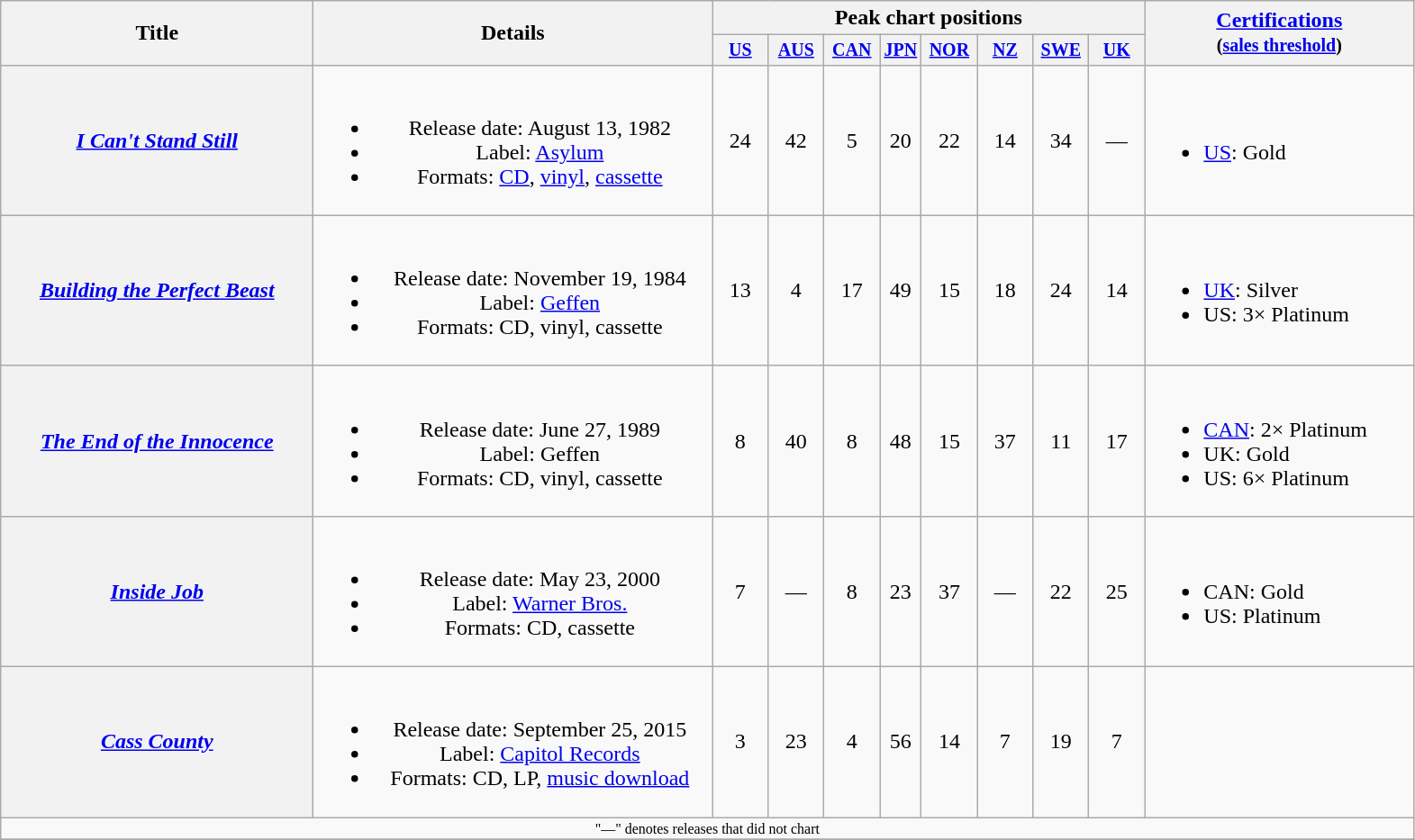<table class="wikitable plainrowheaders" style="text-align:center;">
<tr>
<th rowspan="2" style="width:14em;">Title</th>
<th rowspan="2" style="width:18em;">Details</th>
<th colspan="8">Peak chart positions</th>
<th rowspan="2" style="width:12em;"><a href='#'>Certifications</a><br><small>(<a href='#'>sales threshold</a>)</small></th>
</tr>
<tr style="font-size:smaller;">
<th width="35"><a href='#'>US</a><br></th>
<th width="35"><a href='#'>AUS</a><br></th>
<th width="35"><a href='#'>CAN</a><br></th>
<th><a href='#'>JPN</a><br></th>
<th width="35"><a href='#'>NOR</a><br></th>
<th width="35"><a href='#'>NZ</a><br></th>
<th width="35"><a href='#'>SWE</a><br></th>
<th width="35"><a href='#'>UK</a><br></th>
</tr>
<tr>
<th scope="row"><em><a href='#'>I Can't Stand Still</a></em></th>
<td><br><ul><li>Release date: August 13, 1982</li><li>Label: <a href='#'>Asylum</a></li><li>Formats: <a href='#'>CD</a>, <a href='#'>vinyl</a>, <a href='#'>cassette</a></li></ul></td>
<td>24</td>
<td>42</td>
<td>5</td>
<td>20</td>
<td>22</td>
<td>14</td>
<td>34</td>
<td>—</td>
<td align="left"><br><ul><li><a href='#'>US</a>: Gold</li></ul></td>
</tr>
<tr>
<th scope="row"><em><a href='#'>Building the Perfect Beast</a></em></th>
<td><br><ul><li>Release date: November 19, 1984</li><li>Label: <a href='#'>Geffen</a></li><li>Formats: CD, vinyl, cassette</li></ul></td>
<td>13</td>
<td>4</td>
<td>17</td>
<td>49</td>
<td>15</td>
<td>18</td>
<td>24</td>
<td>14</td>
<td align="left"><br><ul><li><a href='#'>UK</a>: Silver</li><li>US: 3× Platinum</li></ul></td>
</tr>
<tr>
<th scope="row"><em><a href='#'>The End of the Innocence</a></em></th>
<td><br><ul><li>Release date: June 27, 1989</li><li>Label: Geffen</li><li>Formats: CD, vinyl, cassette</li></ul></td>
<td>8</td>
<td>40</td>
<td>8</td>
<td>48</td>
<td>15</td>
<td>37</td>
<td>11</td>
<td>17</td>
<td align="left"><br><ul><li><a href='#'>CAN</a>: 2× Platinum</li><li>UK: Gold</li><li>US: 6× Platinum</li></ul></td>
</tr>
<tr>
<th scope="row"><em><a href='#'>Inside Job</a></em></th>
<td><br><ul><li>Release date: May 23, 2000</li><li>Label: <a href='#'>Warner Bros.</a></li><li>Formats: CD, cassette</li></ul></td>
<td>7</td>
<td>—</td>
<td>8</td>
<td>23</td>
<td>37</td>
<td>—</td>
<td>22</td>
<td>25</td>
<td align="left"><br><ul><li>CAN: Gold</li><li>US: Platinum</li></ul></td>
</tr>
<tr>
<th scope="row"><em><a href='#'>Cass County</a></em></th>
<td><br><ul><li>Release date: September 25, 2015</li><li>Label: <a href='#'>Capitol Records</a></li><li>Formats: CD, LP, <a href='#'>music download</a></li></ul></td>
<td>3</td>
<td>23</td>
<td>4</td>
<td>56</td>
<td>14</td>
<td>7</td>
<td>19</td>
<td>7</td>
<td></td>
</tr>
<tr>
<td colspan="11" style="font-size:8pt">"—" denotes releases that did not chart</td>
</tr>
<tr>
</tr>
</table>
